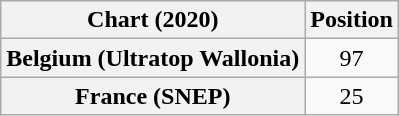<table class="wikitable sortable plainrowheaders" style="text-align:center">
<tr>
<th scope="col">Chart (2020)</th>
<th scope="col">Position</th>
</tr>
<tr>
<th scope="row">Belgium (Ultratop Wallonia)</th>
<td>97</td>
</tr>
<tr>
<th scope="row">France (SNEP)</th>
<td>25</td>
</tr>
</table>
